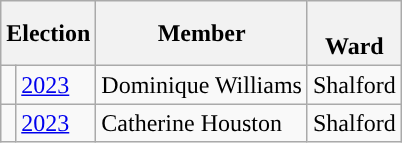<table class="wikitable">
<tr>
<th colspan="2">Election</th>
<th>Member</th>
<th><br>Ward</th>
</tr>
<tr>
<td style="background-color:"></td>
<td><a href='#'>2023</a></td>
<td>Dominique Williams</td>
<td>Shalford</td>
</tr>
<tr>
<td style="background-color:"></td>
<td><a href='#'>2023</a></td>
<td>Catherine Houston</td>
<td>Shalford</td>
</tr>
</table>
